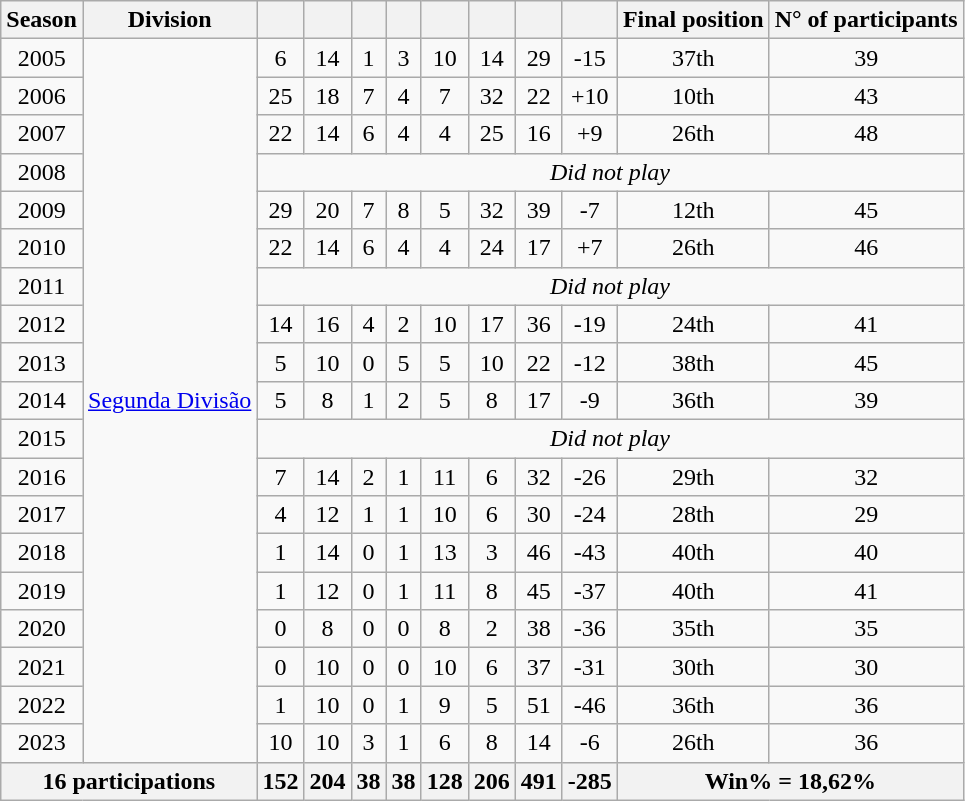<table class="wikitable sortable">
<tr>
<th>Season</th>
<th>Division</th>
<th></th>
<th></th>
<th></th>
<th></th>
<th></th>
<th></th>
<th></th>
<th></th>
<th>Final position</th>
<th>N° of participants</th>
</tr>
<tr>
<td align=center>2005</td>
<td rowspan=19 align=center><a href='#'>Segunda Divisão</a><br></td>
<td align=center>6</td>
<td align=center>14</td>
<td align=center>1</td>
<td align=center>3</td>
<td align=center>10</td>
<td align=center>14</td>
<td align=center>29</td>
<td align=center>-15</td>
<td align=center>37th </td>
<td align=center>39</td>
</tr>
<tr>
<td align=center>2006</td>
<td align=center>25</td>
<td align=center>18</td>
<td align=center>7</td>
<td align=center>4</td>
<td align=center>7</td>
<td align=center>32</td>
<td align=center>22</td>
<td align=center>+10</td>
<td align=center>10th </td>
<td align=center>43</td>
</tr>
<tr>
<td align=center>2007</td>
<td align=center>22</td>
<td align=center>14</td>
<td align=center>6</td>
<td align=center>4</td>
<td align=center>4</td>
<td align=center>25</td>
<td align=center>16</td>
<td align=center>+9</td>
<td align=center>26th </td>
<td align=center>48</td>
</tr>
<tr>
<td align=center>2008</td>
<td colspan=10 align=center><em>Did not play</em></td>
</tr>
<tr>
<td align=center>2009</td>
<td align=center>29</td>
<td align=center>20</td>
<td align=center>7</td>
<td align=center>8</td>
<td align=center>5</td>
<td align=center>32</td>
<td align=center>39</td>
<td align=center>-7</td>
<td align=center>12th </td>
<td align=center>45</td>
</tr>
<tr>
<td align=center>2010</td>
<td align=center>22</td>
<td align=center>14</td>
<td align=center>6</td>
<td align=center>4</td>
<td align=center>4</td>
<td align=center>24</td>
<td align=center>17</td>
<td align=center>+7</td>
<td align=center>26th </td>
<td align=center>46</td>
</tr>
<tr>
<td align=center>2011</td>
<td colspan=10 align=center><em>Did not play</em></td>
</tr>
<tr>
<td align=center>2012</td>
<td align=center>14</td>
<td align=center>16</td>
<td align=center>4</td>
<td align=center>2</td>
<td align=center>10</td>
<td align=center>17</td>
<td align=center>36</td>
<td align=center>-19</td>
<td align=center>24th </td>
<td align=center>41</td>
</tr>
<tr>
<td align=center>2013</td>
<td align=center>5</td>
<td align=center>10</td>
<td align=center>0</td>
<td align=center>5</td>
<td align=center>5</td>
<td align=center>10</td>
<td align=center>22</td>
<td align=center>-12</td>
<td align=center>38th </td>
<td align=center>45</td>
</tr>
<tr>
<td align=center>2014</td>
<td align=center>5</td>
<td align=center>8</td>
<td align=center>1</td>
<td align=center>2</td>
<td align=center>5</td>
<td align=center>8</td>
<td align=center>17</td>
<td align=center>-9</td>
<td align=center>36th </td>
<td align=center>39</td>
</tr>
<tr>
<td align=center>2015</td>
<td colspan=10 align=center><em>Did not play</em></td>
</tr>
<tr>
<td align=center>2016</td>
<td align=center>7</td>
<td align=center>14</td>
<td align=center>2</td>
<td align=center>1</td>
<td align=center>11</td>
<td align=center>6</td>
<td align=center>32</td>
<td align=center>-26</td>
<td align=center>29th </td>
<td align=center>32</td>
</tr>
<tr>
<td align=center>2017</td>
<td align=center>4</td>
<td align=center>12</td>
<td align=center>1</td>
<td align=center>1</td>
<td align=center>10</td>
<td align=center>6</td>
<td align=center>30</td>
<td align=center>-24</td>
<td align=center>28th </td>
<td align=center>29</td>
</tr>
<tr>
<td align=center>2018</td>
<td align=center>1</td>
<td align=center>14</td>
<td align=center>0</td>
<td align=center>1</td>
<td align=center>13</td>
<td align=center>3</td>
<td align=center>46</td>
<td align=center>-43</td>
<td align=center>40th </td>
<td align=center>40</td>
</tr>
<tr>
<td align=center>2019</td>
<td align=center>1</td>
<td align=center>12</td>
<td align=center>0</td>
<td align=center>1</td>
<td align=center>11</td>
<td align=center>8</td>
<td align=center>45</td>
<td align=center>-37</td>
<td align=center>40th </td>
<td align=center>41</td>
</tr>
<tr>
<td align=center>2020</td>
<td align=center>0</td>
<td align=center>8</td>
<td align=center>0</td>
<td align=center>0</td>
<td align=center>8</td>
<td align=center>2</td>
<td align=center>38</td>
<td align=center>-36</td>
<td align=center>35th </td>
<td align=center>35</td>
</tr>
<tr>
<td align=center>2021</td>
<td align=center>0</td>
<td align=center>10</td>
<td align=center>0</td>
<td align=center>0</td>
<td align=center>10</td>
<td align=center>6</td>
<td align=center>37</td>
<td align=center>-31</td>
<td align=center>30th </td>
<td align=center>30</td>
</tr>
<tr>
<td align=center>2022</td>
<td align=center>1</td>
<td align=center>10</td>
<td align=center>0</td>
<td align=center>1</td>
<td align=center>9</td>
<td align=center>5</td>
<td align=center>51</td>
<td align=center>-46</td>
<td align=center>36th </td>
<td align=center>36</td>
</tr>
<tr>
<td align=center>2023</td>
<td align=center>10</td>
<td align=center>10</td>
<td align=center>3</td>
<td align=center>1</td>
<td align=center>6</td>
<td align=center>8</td>
<td align=center>14</td>
<td align=center>-6</td>
<td align=center>26th </td>
<td align=center>36</td>
</tr>
<tr>
<th colspan=2>16 participations</th>
<th>152</th>
<th>204</th>
<th>38</th>
<th>38</th>
<th>128</th>
<th>206</th>
<th>491</th>
<th>-285</th>
<th colspan=2>Win% = 18,62%</th>
</tr>
</table>
